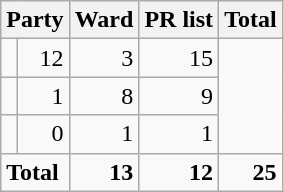<table class=wikitable style="text-align:right">
<tr>
<th colspan=2>Party</th>
<th>Ward</th>
<th>PR list</th>
<th>Total</th>
</tr>
<tr>
<td></td>
<td>12</td>
<td>3</td>
<td>15</td>
</tr>
<tr>
<td></td>
<td>1</td>
<td>8</td>
<td>9</td>
</tr>
<tr>
<td></td>
<td>0</td>
<td>1</td>
<td>1</td>
</tr>
<tr>
<td colspan="2" style="text-align:left"><strong>Total</strong></td>
<td><strong>13</strong></td>
<td><strong>12</strong></td>
<td><strong>25</strong></td>
</tr>
</table>
